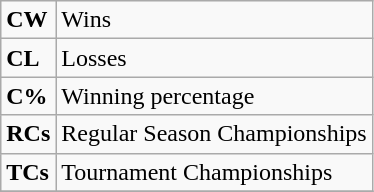<table class="wikitable">
<tr>
<td><strong>CW</strong></td>
<td>Wins</td>
</tr>
<tr>
<td><strong>CL</strong></td>
<td>Losses</td>
</tr>
<tr>
<td><strong>C%</strong></td>
<td>Winning percentage</td>
</tr>
<tr>
<td><strong>RCs</strong></td>
<td>Regular Season Championships</td>
</tr>
<tr>
<td><strong>TCs</strong></td>
<td>Tournament Championships</td>
</tr>
<tr>
</tr>
</table>
